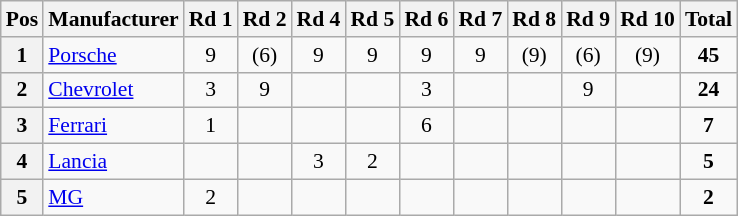<table class="wikitable" style="font-size: 90%;">
<tr>
<th>Pos</th>
<th>Manufacturer</th>
<th>Rd 1</th>
<th>Rd 2</th>
<th>Rd 4</th>
<th>Rd 5</th>
<th>Rd 6</th>
<th>Rd 7</th>
<th>Rd 8</th>
<th>Rd 9</th>
<th>Rd 10</th>
<th>Total</th>
</tr>
<tr>
<th>1</th>
<td> <a href='#'>Porsche</a></td>
<td align=center>9</td>
<td align=center>(6)</td>
<td align=center>9</td>
<td align=center>9</td>
<td align=center>9</td>
<td align=center>9</td>
<td align=center>(9)</td>
<td align=center>(6)</td>
<td align=center>(9)</td>
<td align=center><strong>45</strong></td>
</tr>
<tr>
<th>2</th>
<td> <a href='#'>Chevrolet</a></td>
<td align=center>3</td>
<td align=center>9</td>
<td></td>
<td></td>
<td align=center>3</td>
<td></td>
<td></td>
<td align=center>9</td>
<td></td>
<td align=center><strong>24</strong></td>
</tr>
<tr>
<th>3</th>
<td> <a href='#'>Ferrari</a></td>
<td align=center>1</td>
<td></td>
<td></td>
<td></td>
<td align=center>6</td>
<td></td>
<td></td>
<td></td>
<td></td>
<td align=center><strong>7</strong></td>
</tr>
<tr>
<th>4</th>
<td> <a href='#'>Lancia</a></td>
<td></td>
<td></td>
<td align=center>3</td>
<td align=center>2</td>
<td></td>
<td></td>
<td></td>
<td></td>
<td></td>
<td align=center><strong>5</strong></td>
</tr>
<tr>
<th>5</th>
<td> <a href='#'>MG</a></td>
<td align=center>2</td>
<td></td>
<td></td>
<td></td>
<td></td>
<td></td>
<td></td>
<td></td>
<td></td>
<td align=center><strong>2</strong></td>
</tr>
</table>
